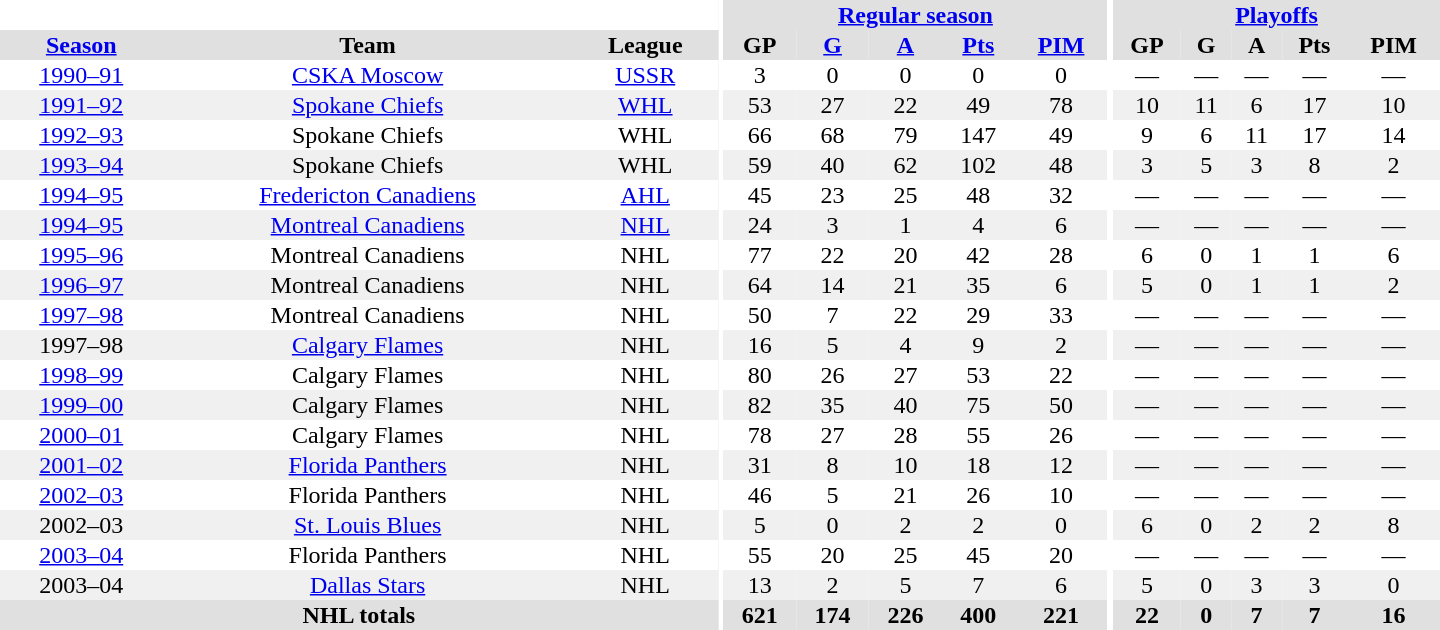<table border="0" cellpadding="1" cellspacing="0" style="text-align:center; width:60em;">
<tr bgcolor="#e0e0e0">
<th colspan="3" bgcolor="#ffffff"></th>
<th rowspan="100" bgcolor="#ffffff"></th>
<th colspan="5"><a href='#'>Regular season</a></th>
<th rowspan="100" bgcolor="#ffffff"></th>
<th colspan="5"><a href='#'>Playoffs</a></th>
</tr>
<tr bgcolor="#e0e0e0">
<th><a href='#'>Season</a></th>
<th>Team</th>
<th>League</th>
<th>GP</th>
<th><a href='#'>G</a></th>
<th><a href='#'>A</a></th>
<th><a href='#'>Pts</a></th>
<th><a href='#'>PIM</a></th>
<th>GP</th>
<th>G</th>
<th>A</th>
<th>Pts</th>
<th>PIM</th>
</tr>
<tr>
<td><a href='#'>1990–91</a></td>
<td><a href='#'>CSKA Moscow</a></td>
<td><a href='#'>USSR</a></td>
<td>3</td>
<td>0</td>
<td>0</td>
<td>0</td>
<td>0</td>
<td>—</td>
<td>—</td>
<td>—</td>
<td>—</td>
<td>—</td>
</tr>
<tr bgcolor="#f0f0f0">
<td><a href='#'>1991–92</a></td>
<td><a href='#'>Spokane Chiefs</a></td>
<td><a href='#'>WHL</a></td>
<td>53</td>
<td>27</td>
<td>22</td>
<td>49</td>
<td>78</td>
<td>10</td>
<td>11</td>
<td>6</td>
<td>17</td>
<td>10</td>
</tr>
<tr>
<td><a href='#'>1992–93</a></td>
<td>Spokane Chiefs</td>
<td>WHL</td>
<td>66</td>
<td>68</td>
<td>79</td>
<td>147</td>
<td>49</td>
<td>9</td>
<td>6</td>
<td>11</td>
<td>17</td>
<td>14</td>
</tr>
<tr bgcolor="#f0f0f0">
<td><a href='#'>1993–94</a></td>
<td>Spokane Chiefs</td>
<td>WHL</td>
<td>59</td>
<td>40</td>
<td>62</td>
<td>102</td>
<td>48</td>
<td>3</td>
<td>5</td>
<td>3</td>
<td>8</td>
<td>2</td>
</tr>
<tr>
<td><a href='#'>1994–95</a></td>
<td><a href='#'>Fredericton Canadiens</a></td>
<td><a href='#'>AHL</a></td>
<td>45</td>
<td>23</td>
<td>25</td>
<td>48</td>
<td>32</td>
<td>—</td>
<td>—</td>
<td>—</td>
<td>—</td>
<td>—</td>
</tr>
<tr bgcolor="#f0f0f0">
<td><a href='#'>1994–95</a></td>
<td><a href='#'>Montreal Canadiens</a></td>
<td><a href='#'>NHL</a></td>
<td>24</td>
<td>3</td>
<td>1</td>
<td>4</td>
<td>6</td>
<td>—</td>
<td>—</td>
<td>—</td>
<td>—</td>
<td>—</td>
</tr>
<tr>
<td><a href='#'>1995–96</a></td>
<td>Montreal Canadiens</td>
<td>NHL</td>
<td>77</td>
<td>22</td>
<td>20</td>
<td>42</td>
<td>28</td>
<td>6</td>
<td>0</td>
<td>1</td>
<td>1</td>
<td>6</td>
</tr>
<tr bgcolor="#f0f0f0">
<td><a href='#'>1996–97</a></td>
<td>Montreal Canadiens</td>
<td>NHL</td>
<td>64</td>
<td>14</td>
<td>21</td>
<td>35</td>
<td>6</td>
<td>5</td>
<td>0</td>
<td>1</td>
<td>1</td>
<td>2</td>
</tr>
<tr>
<td><a href='#'>1997–98</a></td>
<td>Montreal Canadiens</td>
<td>NHL</td>
<td>50</td>
<td>7</td>
<td>22</td>
<td>29</td>
<td>33</td>
<td>—</td>
<td>—</td>
<td>—</td>
<td>—</td>
<td>—</td>
</tr>
<tr bgcolor="#f0f0f0">
<td>1997–98</td>
<td><a href='#'>Calgary Flames</a></td>
<td>NHL</td>
<td>16</td>
<td>5</td>
<td>4</td>
<td>9</td>
<td>2</td>
<td>—</td>
<td>—</td>
<td>—</td>
<td>—</td>
<td>—</td>
</tr>
<tr>
<td><a href='#'>1998–99</a></td>
<td>Calgary Flames</td>
<td>NHL</td>
<td>80</td>
<td>26</td>
<td>27</td>
<td>53</td>
<td>22</td>
<td>—</td>
<td>—</td>
<td>—</td>
<td>—</td>
<td>—</td>
</tr>
<tr bgcolor="#f0f0f0">
<td><a href='#'>1999–00</a></td>
<td>Calgary Flames</td>
<td>NHL</td>
<td>82</td>
<td>35</td>
<td>40</td>
<td>75</td>
<td>50</td>
<td>—</td>
<td>—</td>
<td>—</td>
<td>—</td>
<td>—</td>
</tr>
<tr>
<td><a href='#'>2000–01</a></td>
<td>Calgary Flames</td>
<td>NHL</td>
<td>78</td>
<td>27</td>
<td>28</td>
<td>55</td>
<td>26</td>
<td>—</td>
<td>—</td>
<td>—</td>
<td>—</td>
<td>—</td>
</tr>
<tr bgcolor="#f0f0f0">
<td><a href='#'>2001–02</a></td>
<td><a href='#'>Florida Panthers</a></td>
<td>NHL</td>
<td>31</td>
<td>8</td>
<td>10</td>
<td>18</td>
<td>12</td>
<td>—</td>
<td>—</td>
<td>—</td>
<td>—</td>
<td>—</td>
</tr>
<tr>
<td><a href='#'>2002–03</a></td>
<td>Florida Panthers</td>
<td>NHL</td>
<td>46</td>
<td>5</td>
<td>21</td>
<td>26</td>
<td>10</td>
<td>—</td>
<td>—</td>
<td>—</td>
<td>—</td>
<td>—</td>
</tr>
<tr bgcolor="#f0f0f0">
<td>2002–03</td>
<td><a href='#'>St. Louis Blues</a></td>
<td>NHL</td>
<td>5</td>
<td>0</td>
<td>2</td>
<td>2</td>
<td>0</td>
<td>6</td>
<td>0</td>
<td>2</td>
<td>2</td>
<td>8</td>
</tr>
<tr>
<td><a href='#'>2003–04</a></td>
<td>Florida Panthers</td>
<td>NHL</td>
<td>55</td>
<td>20</td>
<td>25</td>
<td>45</td>
<td>20</td>
<td>—</td>
<td>—</td>
<td>—</td>
<td>—</td>
<td>—</td>
</tr>
<tr bgcolor="#f0f0f0">
<td>2003–04</td>
<td><a href='#'>Dallas Stars</a></td>
<td>NHL</td>
<td>13</td>
<td>2</td>
<td>5</td>
<td>7</td>
<td>6</td>
<td>5</td>
<td>0</td>
<td>3</td>
<td>3</td>
<td>0</td>
</tr>
<tr bgcolor="#e0e0e0">
<th colspan="3">NHL totals</th>
<th>621</th>
<th>174</th>
<th>226</th>
<th>400</th>
<th>221</th>
<th>22</th>
<th>0</th>
<th>7</th>
<th>7</th>
<th>16</th>
</tr>
</table>
